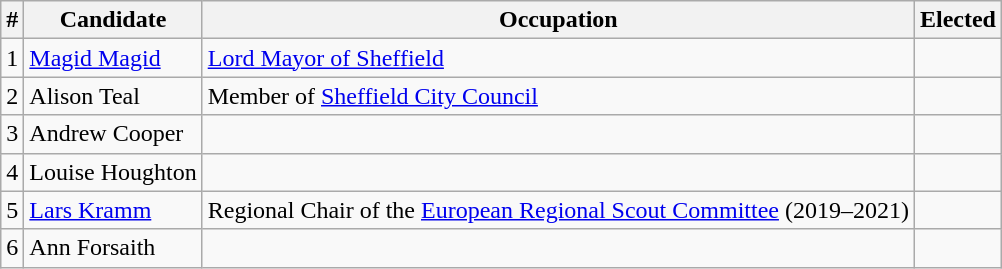<table class="wikitable">
<tr>
<th>#</th>
<th>Candidate</th>
<th>Occupation</th>
<th>Elected</th>
</tr>
<tr>
<td>1</td>
<td><a href='#'>Magid Magid</a></td>
<td><a href='#'>Lord Mayor of Sheffield</a></td>
<td></td>
</tr>
<tr>
<td>2</td>
<td>Alison Teal</td>
<td>Member of <a href='#'>Sheffield City Council</a></td>
<td></td>
</tr>
<tr>
<td>3</td>
<td>Andrew Cooper</td>
<td></td>
<td></td>
</tr>
<tr>
<td>4</td>
<td>Louise Houghton</td>
<td></td>
<td></td>
</tr>
<tr>
<td>5</td>
<td><a href='#'>Lars Kramm</a></td>
<td>Regional Chair of the <a href='#'>European Regional Scout Committee</a> (2019–2021)</td>
<td></td>
</tr>
<tr>
<td>6</td>
<td>Ann Forsaith</td>
<td></td>
<td></td>
</tr>
</table>
